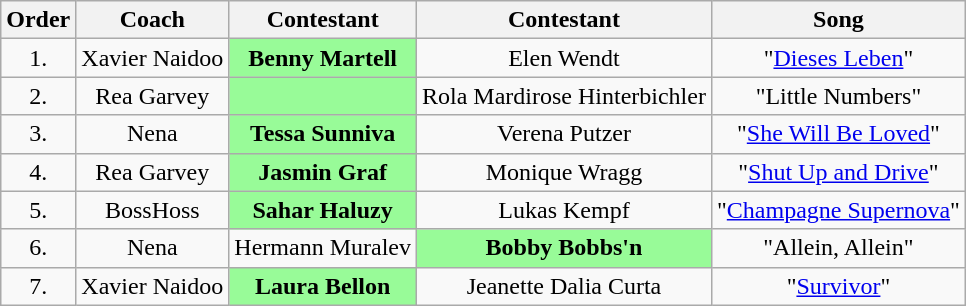<table class="wikitable sortable" style="text-align: center; width: auto;">
<tr class="hintergrundfarbe5">
<th>Order</th>
<th>Coach</th>
<th>Contestant</th>
<th>Contestant</th>
<th>Song</th>
</tr>
<tr>
<td>1.</td>
<td>Xavier Naidoo</td>
<th style="background:palegreen">Benny Martell</th>
<td>Elen Wendt</td>
<td>"<a href='#'>Dieses Leben</a>"</td>
</tr>
<tr>
<td>2.</td>
<td>Rea Garvey</td>
<th style="background:palegreen"></th>
<td>Rola Mardirose Hinterbichler</td>
<td>"Little Numbers"</td>
</tr>
<tr>
<td>3.</td>
<td>Nena</td>
<th style="background:palegreen">Tessa Sunniva</th>
<td>Verena Putzer</td>
<td>"<a href='#'>She Will Be Loved</a>"</td>
</tr>
<tr>
<td>4.</td>
<td>Rea Garvey</td>
<th style="background:palegreen">Jasmin Graf</th>
<td>Monique Wragg</td>
<td>"<a href='#'>Shut Up and Drive</a>"</td>
</tr>
<tr>
<td>5.</td>
<td>BossHoss</td>
<th style="background:palegreen">Sahar Haluzy</th>
<td>Lukas Kempf</td>
<td>"<a href='#'>Champagne Supernova</a>"</td>
</tr>
<tr>
<td>6.</td>
<td>Nena</td>
<td>Hermann Muralev</td>
<th style="background:palegreen">Bobby Bobbs'n</th>
<td>"Allein, Allein"</td>
</tr>
<tr>
<td>7.</td>
<td>Xavier Naidoo</td>
<th style="background:palegreen">Laura Bellon</th>
<td>Jeanette Dalia Curta</td>
<td>"<a href='#'>Survivor</a>"</td>
</tr>
</table>
